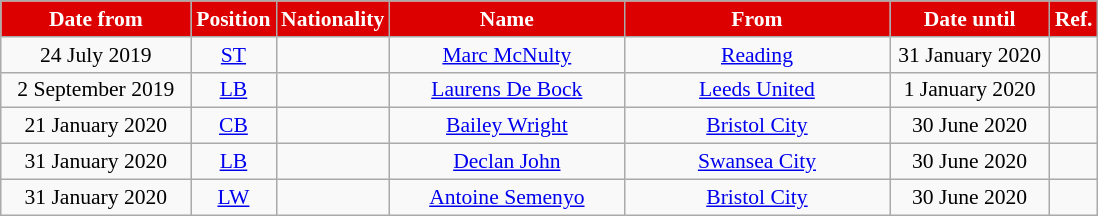<table class="wikitable"  style="text-align:center; font-size:90%; ">
<tr>
<th style="background:#DD0000; color:white; width:120px;">Date from</th>
<th style="background:#DD0000; color:white; width:50px;">Position</th>
<th style="background:#DD0000; color:white; width:50px;">Nationality</th>
<th style="background:#DD0000; color:white; width:150px;">Name</th>
<th style="background:#DD0000; color:white; width:170px;">From</th>
<th style="background:#DD0000; color:white; width:100px;">Date until</th>
<th style="background:#DD0000; color:white; width:25px;">Ref.</th>
</tr>
<tr>
<td>24 July 2019</td>
<td><a href='#'>ST</a></td>
<td></td>
<td><a href='#'>Marc McNulty</a></td>
<td> <a href='#'>Reading</a></td>
<td>31 January 2020</td>
<td></td>
</tr>
<tr>
<td>2 September 2019</td>
<td><a href='#'>LB</a></td>
<td></td>
<td><a href='#'>Laurens De Bock</a></td>
<td> <a href='#'>Leeds United</a></td>
<td>1 January 2020</td>
<td></td>
</tr>
<tr>
<td>21 January 2020</td>
<td><a href='#'>CB</a></td>
<td></td>
<td><a href='#'>Bailey Wright</a></td>
<td> <a href='#'>Bristol City</a></td>
<td>30 June 2020</td>
<td></td>
</tr>
<tr>
<td>31 January 2020</td>
<td><a href='#'>LB</a></td>
<td></td>
<td><a href='#'>Declan John</a></td>
<td> <a href='#'>Swansea City</a></td>
<td>30 June 2020</td>
<td></td>
</tr>
<tr>
<td>31 January 2020</td>
<td><a href='#'>LW</a></td>
<td></td>
<td><a href='#'>Antoine Semenyo</a></td>
<td> <a href='#'>Bristol City</a></td>
<td>30 June 2020</td>
<td></td>
</tr>
</table>
